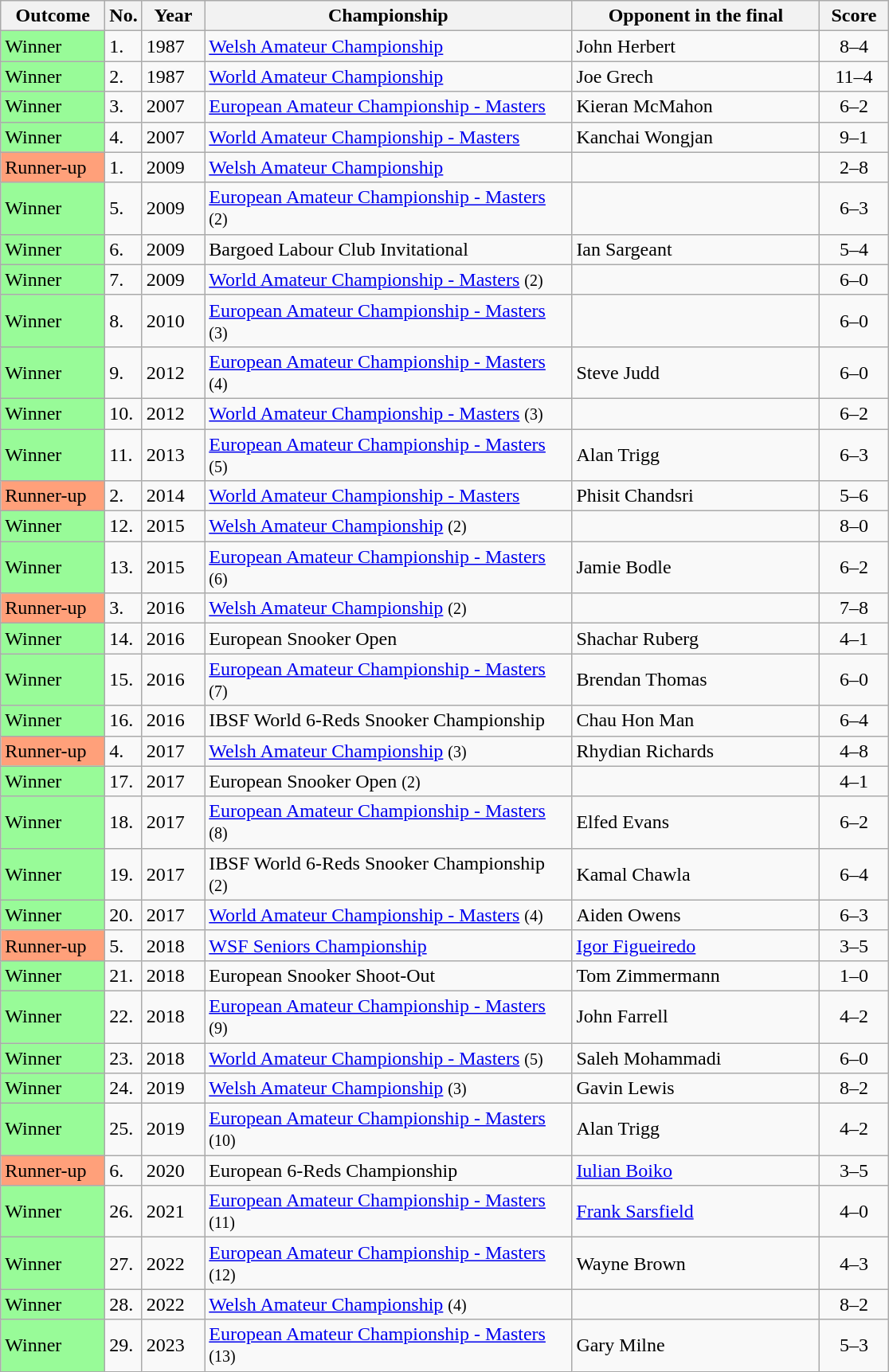<table class="wikitable sortable">
<tr>
<th width="80">Outcome</th>
<th width="20">No.</th>
<th width="45">Year</th>
<th style="width:300px;">Championship</th>
<th style="width:200px;">Opponent in the final</th>
<th style="width:50px;">Score</th>
</tr>
<tr>
<td style="background:#98FB98">Winner</td>
<td>1.</td>
<td>1987</td>
<td><a href='#'>Welsh Amateur Championship</a></td>
<td> John Herbert</td>
<td align="center">8–4</td>
</tr>
<tr>
<td style="background:#98fb98;">Winner</td>
<td>2.</td>
<td>1987</td>
<td><a href='#'>World Amateur Championship</a></td>
<td> Joe Grech</td>
<td align="center">11–4</td>
</tr>
<tr>
<td style="background:#98FB98">Winner</td>
<td>3.</td>
<td>2007</td>
<td><a href='#'>European Amateur Championship - Masters</a></td>
<td> Kieran McMahon</td>
<td align="center">6–2</td>
</tr>
<tr>
<td style="background:#98fb98;">Winner</td>
<td>4.</td>
<td>2007</td>
<td><a href='#'>World Amateur Championship - Masters</a></td>
<td> Kanchai Wongjan</td>
<td align="center">9–1</td>
</tr>
<tr>
<td style="background:#ffa07a;">Runner-up</td>
<td>1.</td>
<td>2009</td>
<td><a href='#'>Welsh Amateur Championship</a></td>
<td> </td>
<td align="center">2–8</td>
</tr>
<tr>
<td style="background:#98FB98">Winner</td>
<td>5.</td>
<td>2009</td>
<td><a href='#'>European Amateur Championship - Masters</a> <small>(2)</small></td>
<td> </td>
<td align="center">6–3</td>
</tr>
<tr>
<td style="background:#98FB98">Winner</td>
<td>6.</td>
<td>2009</td>
<td>Bargoed Labour Club Invitational</td>
<td> Ian Sargeant</td>
<td align="center">5–4</td>
</tr>
<tr>
<td style="background:#98fb98;">Winner</td>
<td>7.</td>
<td>2009</td>
<td><a href='#'>World Amateur Championship - Masters</a> <small>(2)</small></td>
<td> </td>
<td align="center">6–0</td>
</tr>
<tr>
<td style="background:#98FB98">Winner</td>
<td>8.</td>
<td>2010</td>
<td><a href='#'>European Amateur Championship - Masters</a> <small>(3)</small></td>
<td> </td>
<td align="center">6–0</td>
</tr>
<tr>
<td style="background:#98FB98">Winner</td>
<td>9.</td>
<td>2012</td>
<td><a href='#'>European Amateur Championship - Masters</a> <small>(4)</small></td>
<td> Steve Judd</td>
<td align="center">6–0</td>
</tr>
<tr>
<td style="background:#98fb98;">Winner</td>
<td>10.</td>
<td>2012</td>
<td><a href='#'>World Amateur Championship - Masters</a> <small>(3)</small></td>
<td> </td>
<td align="center">6–2</td>
</tr>
<tr>
<td style="background:#98FB98">Winner</td>
<td>11.</td>
<td>2013</td>
<td><a href='#'>European Amateur Championship - Masters</a> <small>(5)</small></td>
<td> Alan Trigg</td>
<td align="center">6–3</td>
</tr>
<tr>
<td style="background:#ffa07a;">Runner-up</td>
<td>2.</td>
<td>2014</td>
<td><a href='#'>World Amateur Championship - Masters</a></td>
<td> Phisit Chandsri</td>
<td align="center">5–6</td>
</tr>
<tr>
<td style="background:#98FB98">Winner</td>
<td>12.</td>
<td>2015</td>
<td><a href='#'>Welsh Amateur Championship</a> <small>(2)</small></td>
<td> </td>
<td align="center">8–0</td>
</tr>
<tr>
<td style="background:#98FB98">Winner</td>
<td>13.</td>
<td>2015</td>
<td><a href='#'>European Amateur Championship - Masters</a> <small>(6)</small></td>
<td> Jamie Bodle</td>
<td align="center">6–2</td>
</tr>
<tr>
<td style="background:#ffa07a;">Runner-up</td>
<td>3.</td>
<td>2016</td>
<td><a href='#'>Welsh Amateur Championship</a> <small>(2)</small></td>
<td> </td>
<td align="center">7–8</td>
</tr>
<tr>
<td style="background:#98FB98">Winner</td>
<td>14.</td>
<td>2016</td>
<td>European Snooker Open</td>
<td> Shachar Ruberg</td>
<td align="center">4–1</td>
</tr>
<tr>
<td style="background:#98FB98">Winner</td>
<td>15.</td>
<td>2016</td>
<td><a href='#'>European Amateur Championship - Masters</a> <small>(7)</small></td>
<td> Brendan Thomas</td>
<td align="center">6–0</td>
</tr>
<tr>
<td style="background:#98FB98">Winner</td>
<td>16.</td>
<td>2016</td>
<td>IBSF World 6-Reds Snooker Championship</td>
<td> Chau Hon Man</td>
<td align="center">6–4</td>
</tr>
<tr>
<td style="background:#ffa07a;">Runner-up</td>
<td>4.</td>
<td>2017</td>
<td><a href='#'>Welsh Amateur Championship</a> <small>(3)</small></td>
<td> Rhydian Richards</td>
<td align="center">4–8</td>
</tr>
<tr>
<td style="background:#98FB98">Winner</td>
<td>17.</td>
<td>2017</td>
<td>European Snooker Open <small>(2)</small></td>
<td> </td>
<td align="center">4–1</td>
</tr>
<tr>
<td style="background:#98FB98">Winner</td>
<td>18.</td>
<td>2017</td>
<td><a href='#'>European Amateur Championship - Masters</a> <small>(8)</small></td>
<td> Elfed Evans</td>
<td align="center">6–2</td>
</tr>
<tr>
<td style="background:#98FB98">Winner</td>
<td>19.</td>
<td>2017</td>
<td>IBSF World 6-Reds Snooker Championship <small>(2)</small></td>
<td> Kamal Chawla</td>
<td align="center">6–4</td>
</tr>
<tr>
<td style="background:#98FB98">Winner</td>
<td>20.</td>
<td>2017</td>
<td><a href='#'>World Amateur Championship - Masters</a> <small>(4)</small></td>
<td> Aiden Owens</td>
<td align="center">6–3</td>
</tr>
<tr>
<td style="background:#ffa07a;">Runner-up</td>
<td>5.</td>
<td>2018</td>
<td><a href='#'>WSF Seniors Championship</a></td>
<td> <a href='#'>Igor Figueiredo</a></td>
<td align="center">3–5</td>
</tr>
<tr>
<td style="background:#98FB98">Winner</td>
<td>21.</td>
<td>2018</td>
<td>European Snooker Shoot-Out</td>
<td> Tom Zimmermann</td>
<td align="center">1–0</td>
</tr>
<tr>
<td style="background:#98FB98">Winner</td>
<td>22.</td>
<td>2018</td>
<td><a href='#'>European Amateur Championship - Masters</a> <small>(9)</small></td>
<td> John Farrell</td>
<td align="center">4–2</td>
</tr>
<tr>
<td style="background:#98FB98">Winner</td>
<td>23.</td>
<td>2018</td>
<td><a href='#'>World Amateur Championship - Masters</a> <small>(5)</small></td>
<td> Saleh Mohammadi</td>
<td align="center">6–0</td>
</tr>
<tr>
<td style="background:#98FB98">Winner</td>
<td>24.</td>
<td>2019</td>
<td><a href='#'>Welsh Amateur Championship</a> <small>(3)</small></td>
<td> Gavin Lewis</td>
<td align="center">8–2</td>
</tr>
<tr>
<td style="background:#98FB98">Winner</td>
<td>25.</td>
<td>2019</td>
<td><a href='#'>European Amateur Championship - Masters</a> <small>(10)</small></td>
<td> Alan Trigg</td>
<td align="center">4–2</td>
</tr>
<tr>
<td style="background:#ffa07a;">Runner-up</td>
<td>6.</td>
<td>2020</td>
<td>European 6-Reds Championship</td>
<td> <a href='#'>Iulian Boiko</a></td>
<td align="center">3–5</td>
</tr>
<tr>
<td style="background:#98FB98">Winner</td>
<td>26.</td>
<td>2021</td>
<td><a href='#'>European Amateur Championship - Masters</a> <small>(11)</small></td>
<td> <a href='#'>Frank Sarsfield</a></td>
<td align="center">4–0</td>
</tr>
<tr>
<td style="background:#98FB98">Winner</td>
<td>27.</td>
<td>2022</td>
<td><a href='#'>European Amateur Championship - Masters</a> <small>(12)</small></td>
<td> Wayne Brown</td>
<td align="center">4–3</td>
</tr>
<tr>
<td style="background:#98FB98">Winner</td>
<td>28.</td>
<td>2022</td>
<td><a href='#'>Welsh Amateur Championship</a> <small>(4)</small></td>
<td> </td>
<td align="center">8–2</td>
</tr>
<tr>
<td style="background:#98FB98">Winner</td>
<td>29.</td>
<td>2023</td>
<td><a href='#'>European Amateur Championship - Masters</a> <small>(13)</small></td>
<td> Gary Milne</td>
<td align="center">5–3</td>
</tr>
</table>
